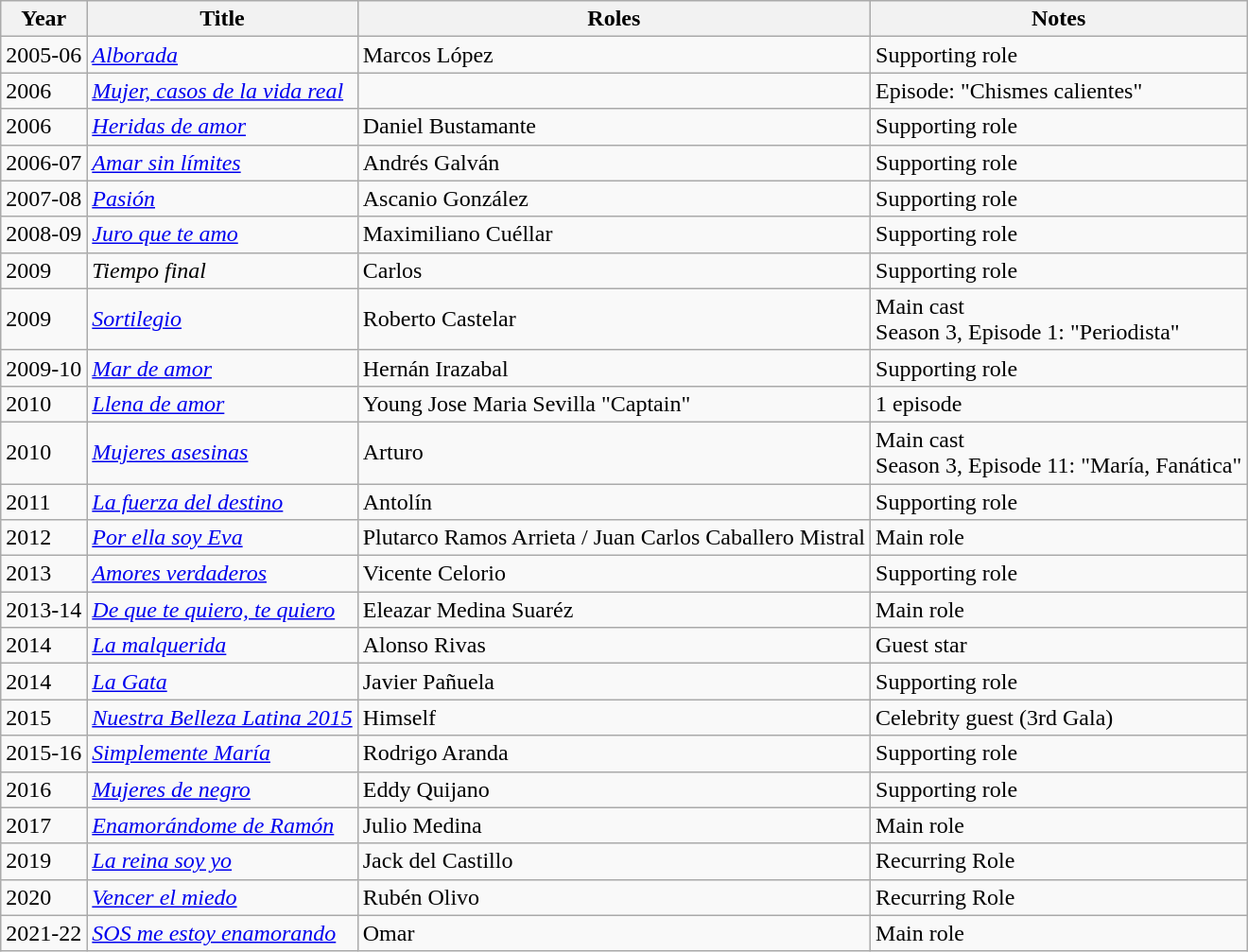<table class="wikitable">
<tr>
<th>Year</th>
<th>Title</th>
<th>Roles</th>
<th>Notes</th>
</tr>
<tr>
<td>2005-06</td>
<td><em><a href='#'>Alborada</a></em></td>
<td>Marcos López</td>
<td>Supporting role</td>
</tr>
<tr>
<td>2006</td>
<td><em><a href='#'>Mujer, casos de la vida real</a></em></td>
<td></td>
<td>Episode: "Chismes calientes"</td>
</tr>
<tr>
<td>2006</td>
<td><em><a href='#'>Heridas de amor</a></em></td>
<td>Daniel Bustamante</td>
<td>Supporting role</td>
</tr>
<tr>
<td>2006-07</td>
<td><em><a href='#'>Amar sin límites</a></em></td>
<td>Andrés Galván</td>
<td>Supporting role</td>
</tr>
<tr>
<td>2007-08</td>
<td><em><a href='#'>Pasión</a></em></td>
<td>Ascanio González</td>
<td>Supporting role</td>
</tr>
<tr>
<td>2008-09</td>
<td><em><a href='#'>Juro que te amo</a></em></td>
<td>Maximiliano Cuéllar</td>
<td>Supporting role</td>
</tr>
<tr>
<td>2009</td>
<td><em>Tiempo final</em></td>
<td>Carlos</td>
<td>Supporting role</td>
</tr>
<tr>
<td>2009</td>
<td><em><a href='#'>Sortilegio</a></em></td>
<td>Roberto Castelar</td>
<td>Main cast<br>Season 3, Episode 1: "Periodista"</td>
</tr>
<tr>
<td>2009-10</td>
<td><em><a href='#'>Mar de amor</a></em></td>
<td>Hernán Irazabal</td>
<td>Supporting role</td>
</tr>
<tr>
<td>2010</td>
<td><em><a href='#'>Llena de amor</a></em></td>
<td>Young Jose Maria Sevilla "Captain"</td>
<td>1 episode</td>
</tr>
<tr>
<td>2010</td>
<td><em><a href='#'>Mujeres asesinas</a></em></td>
<td>Arturo</td>
<td>Main cast<br>Season 3, Episode 11: "María, Fanática"</td>
</tr>
<tr>
<td>2011</td>
<td><em><a href='#'>La fuerza del destino</a></em></td>
<td>Antolín</td>
<td>Supporting role</td>
</tr>
<tr>
<td>2012</td>
<td><em><a href='#'>Por ella soy Eva</a></em></td>
<td>Plutarco Ramos Arrieta / Juan Carlos Caballero Mistral</td>
<td>Main role</td>
</tr>
<tr>
<td>2013</td>
<td><em><a href='#'>Amores verdaderos</a></em></td>
<td>Vicente Celorio</td>
<td>Supporting role</td>
</tr>
<tr>
<td>2013-14</td>
<td><em><a href='#'>De que te quiero, te quiero</a></em></td>
<td>Eleazar Medina Suaréz</td>
<td>Main role</td>
</tr>
<tr>
<td>2014</td>
<td><em><a href='#'>La malquerida</a></em></td>
<td>Alonso Rivas</td>
<td>Guest star</td>
</tr>
<tr>
<td>2014</td>
<td><em><a href='#'>La Gata</a></em></td>
<td>Javier Pañuela</td>
<td>Supporting role</td>
</tr>
<tr>
<td>2015</td>
<td><em><a href='#'>Nuestra Belleza Latina 2015</a></em></td>
<td>Himself</td>
<td>Celebrity guest (3rd Gala)</td>
</tr>
<tr>
<td>2015-16</td>
<td><em><a href='#'>Simplemente María</a></em></td>
<td>Rodrigo Aranda</td>
<td>Supporting role</td>
</tr>
<tr>
<td>2016</td>
<td><em><a href='#'>Mujeres de negro</a></em></td>
<td>Eddy Quijano</td>
<td>Supporting role</td>
</tr>
<tr>
<td>2017</td>
<td><em><a href='#'>Enamorándome de Ramón</a></em></td>
<td>Julio Medina</td>
<td>Main role</td>
</tr>
<tr>
<td>2019</td>
<td><em><a href='#'>La reina soy yo</a></em></td>
<td>Jack del Castillo</td>
<td>Recurring Role</td>
</tr>
<tr>
<td>2020</td>
<td><em><a href='#'>Vencer el miedo</a></em></td>
<td>Rubén Olivo</td>
<td>Recurring Role</td>
</tr>
<tr>
<td>2021-22</td>
<td><em><a href='#'>SOS me estoy enamorando</a></em></td>
<td>Omar</td>
<td>Main role</td>
</tr>
</table>
